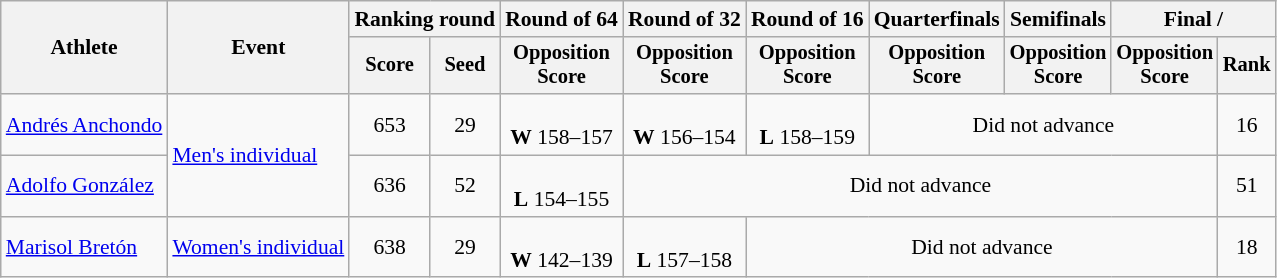<table class="wikitable" style="font-size:90%">
<tr>
<th rowspan=2>Athlete</th>
<th rowspan=2>Event</th>
<th colspan="2">Ranking round</th>
<th>Round of 64</th>
<th>Round of 32</th>
<th>Round of 16</th>
<th>Quarterfinals</th>
<th>Semifinals</th>
<th colspan="2">Final / </th>
</tr>
<tr style="font-size:95%">
<th>Score</th>
<th>Seed</th>
<th>Opposition<br>Score</th>
<th>Opposition<br>Score</th>
<th>Opposition<br>Score</th>
<th>Opposition<br>Score</th>
<th>Opposition<br>Score</th>
<th>Opposition<br>Score</th>
<th>Rank</th>
</tr>
<tr align=center>
<td align=left><a href='#'>Andrés Anchondo</a></td>
<td align=left rowspan=2><a href='#'>Men's individual</a></td>
<td>653</td>
<td>29</td>
<td><br><strong>W</strong> 158–157</td>
<td><br><strong>W</strong> 156–154</td>
<td><br><strong>L</strong> 158–159</td>
<td colspan="3">Did not advance</td>
<td>16</td>
</tr>
<tr align=center>
<td align=left><a href='#'>Adolfo González</a></td>
<td>636</td>
<td>52</td>
<td><br><strong>L</strong> 154–155</td>
<td colspan="5">Did not advance</td>
<td>51</td>
</tr>
<tr align=center>
<td align=left><a href='#'>Marisol Bretón</a></td>
<td align=left><a href='#'>Women's individual</a></td>
<td>638</td>
<td>29</td>
<td><br><strong>W</strong> 142–139</td>
<td><br><strong>L</strong> 157–158</td>
<td colspan="4">Did not advance</td>
<td>18</td>
</tr>
</table>
